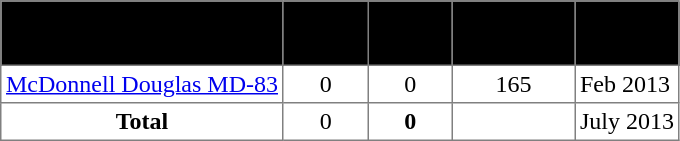<table class="toccolours" border="1" cellpadding="3" style="border-collapse:collapse;">
<tr bgcolor="black">
<th><span>Aircraft</span></th>
<th style="width:25px;"><span>In Service</span></th>
<th><span>Orders</span></th>
<th><span>Passengers</span></th>
<th><span>Notes</span></th>
</tr>
<tr>
<td><a href='#'>McDonnell Douglas MD-83</a></td>
<td align="center">0</td>
<td align="center">0</td>
<td align="center">165</td>
<td>Feb 2013</td>
</tr>
<tr>
<td align="center"><strong>Total</strong></td>
<td align="center">0</td>
<td align="center"><strong>0</strong></td>
<td align="center"></td>
<td>July 2013</td>
</tr>
</table>
